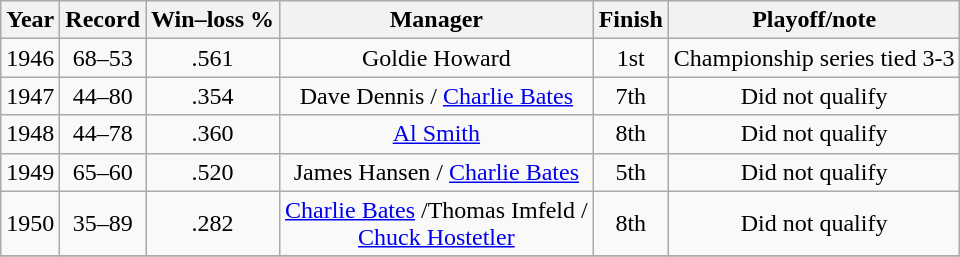<table class="wikitable">
<tr>
<th>Year</th>
<th>Record</th>
<th>Win–loss %</th>
<th>Manager</th>
<th>Finish</th>
<th>Playoff/note</th>
</tr>
<tr align=center>
<td>1946</td>
<td>68–53</td>
<td>.561</td>
<td>Goldie Howard</td>
<td>1st</td>
<td>Championship series tied 3-3</td>
</tr>
<tr align=center>
<td>1947</td>
<td>44–80</td>
<td>.354</td>
<td>Dave Dennis / <a href='#'>Charlie Bates</a></td>
<td>7th</td>
<td>Did not qualify</td>
</tr>
<tr align=center>
<td>1948</td>
<td>44–78</td>
<td>.360</td>
<td><a href='#'>Al Smith</a></td>
<td>8th</td>
<td>Did not qualify</td>
</tr>
<tr align=center>
<td>1949</td>
<td>65–60</td>
<td>.520</td>
<td>James Hansen / <a href='#'>Charlie Bates</a></td>
<td>5th</td>
<td>Did not qualify</td>
</tr>
<tr align=center>
<td>1950</td>
<td>35–89</td>
<td>.282</td>
<td><a href='#'>Charlie Bates</a> /Thomas Imfeld /<br> <a href='#'>Chuck Hostetler</a></td>
<td>8th</td>
<td>Did not qualify</td>
</tr>
<tr align=center>
</tr>
</table>
